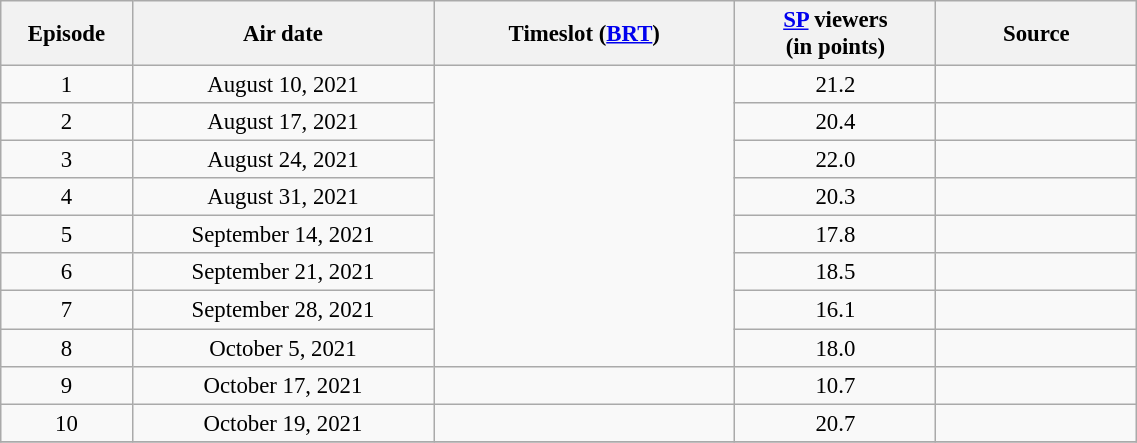<table class="wikitable sortable" style="text-align:center; font-size:95%; width: 60%">
<tr>
<th width="05.0%">Episode</th>
<th width="15.0%">Air date</th>
<th width="15.0%">Timeslot (<a href='#'>BRT</a>)</th>
<th width="10.0%"><a href='#'>SP</a> viewers<br>(in points)</th>
<th width="10.0%">Source</th>
</tr>
<tr>
<td>1</td>
<td>August 10, 2021</td>
<td rowspan=8></td>
<td>21.2</td>
<td></td>
</tr>
<tr>
<td>2</td>
<td>August 17, 2021</td>
<td>20.4</td>
<td></td>
</tr>
<tr>
<td>3</td>
<td>August 24, 2021</td>
<td>22.0</td>
<td></td>
</tr>
<tr>
<td>4</td>
<td>August 31, 2021</td>
<td>20.3</td>
<td></td>
</tr>
<tr>
<td>5</td>
<td>September 14, 2021</td>
<td>17.8</td>
<td></td>
</tr>
<tr>
<td>6</td>
<td>September 21, 2021</td>
<td>18.5</td>
<td></td>
</tr>
<tr>
<td>7</td>
<td>September 28, 2021</td>
<td>16.1</td>
<td></td>
</tr>
<tr>
<td>8</td>
<td>October 5, 2021</td>
<td>18.0</td>
<td></td>
</tr>
<tr>
<td>9</td>
<td>October 17, 2021</td>
<td></td>
<td>10.7</td>
<td></td>
</tr>
<tr>
<td>10</td>
<td>October 19, 2021</td>
<td></td>
<td>20.7</td>
<td></td>
</tr>
<tr>
</tr>
</table>
